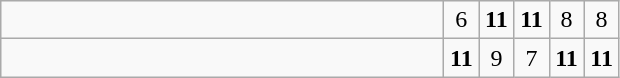<table class="wikitable">
<tr>
<td style="width:18em"></td>
<td align=center style="width:1em">6</td>
<td align=center style="width:1em"><strong>11</strong></td>
<td align=center style="width:1em"><strong>11</strong></td>
<td align=center style="width:1em">8</td>
<td align=center style="width:1em">8</td>
</tr>
<tr>
<td style="width:18em"><strong></strong></td>
<td align=center style="width:1em"><strong>11</strong></td>
<td align=center style="width:1em">9</td>
<td align=center style="width:1em">7</td>
<td align=center style="width:1em"><strong>11</strong></td>
<td align=center style="width:1em"><strong>11</strong></td>
</tr>
</table>
